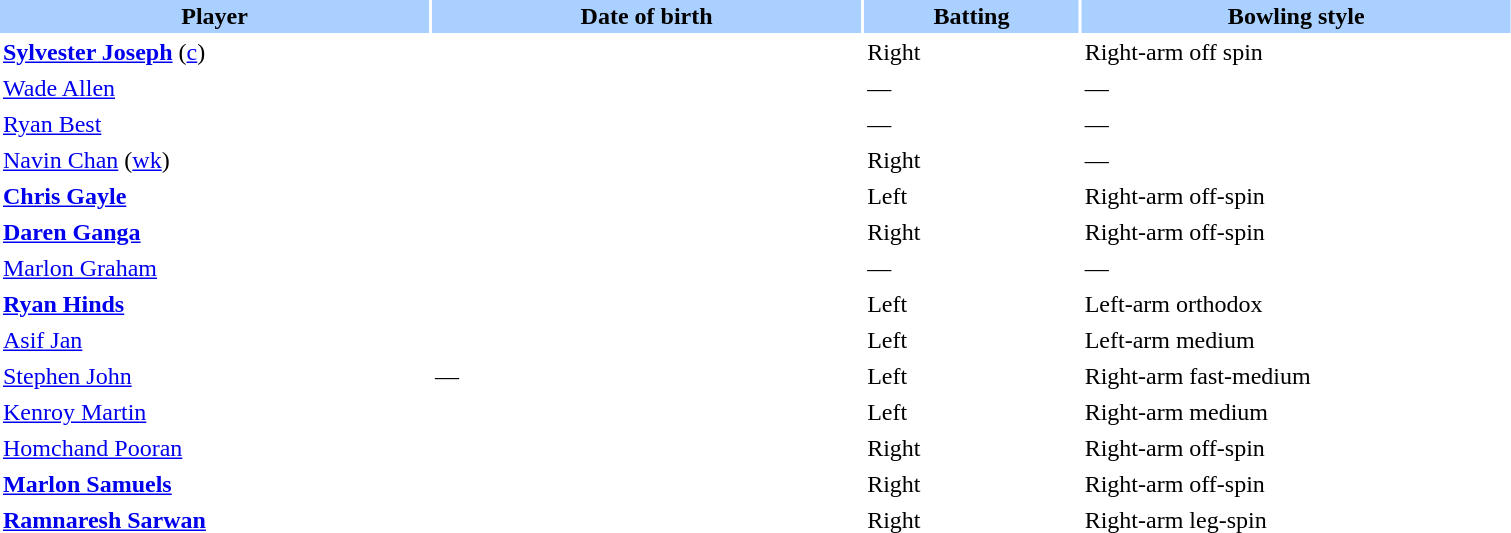<table class="sortable" style="width:80%;" border="0" cellspacing="2" cellpadding="2">
<tr style="background:#aad0ff;">
<th width=20%>Player</th>
<th width=20%>Date of birth</th>
<th width=10%>Batting</th>
<th width=20%>Bowling style</th>
</tr>
<tr>
<td><strong><a href='#'>Sylvester Joseph</a></strong> (<a href='#'>c</a>)</td>
<td></td>
<td>Right</td>
<td>Right-arm off spin</td>
</tr>
<tr>
<td><a href='#'>Wade Allen</a></td>
<td></td>
<td>—</td>
<td>—</td>
</tr>
<tr>
<td><a href='#'>Ryan Best</a></td>
<td></td>
<td>—</td>
<td>—</td>
</tr>
<tr>
<td><a href='#'>Navin Chan</a> (<a href='#'>wk</a>)</td>
<td></td>
<td>Right</td>
<td>—</td>
</tr>
<tr>
<td><strong><a href='#'>Chris Gayle</a></strong></td>
<td></td>
<td>Left</td>
<td>Right-arm off-spin</td>
</tr>
<tr>
<td><strong><a href='#'>Daren Ganga</a></strong></td>
<td></td>
<td>Right</td>
<td>Right-arm off-spin</td>
</tr>
<tr>
<td><a href='#'>Marlon Graham</a></td>
<td></td>
<td>—</td>
<td>—</td>
</tr>
<tr>
<td><strong><a href='#'>Ryan Hinds</a></strong></td>
<td></td>
<td>Left</td>
<td>Left-arm orthodox</td>
</tr>
<tr>
<td><a href='#'>Asif Jan</a></td>
<td></td>
<td>Left</td>
<td>Left-arm medium</td>
</tr>
<tr>
<td><a href='#'>Stephen John</a></td>
<td>—</td>
<td>Left</td>
<td>Right-arm fast-medium</td>
</tr>
<tr>
<td><a href='#'>Kenroy Martin</a></td>
<td></td>
<td>Left</td>
<td>Right-arm medium</td>
</tr>
<tr>
<td><a href='#'>Homchand Pooran</a></td>
<td></td>
<td>Right</td>
<td>Right-arm off-spin</td>
</tr>
<tr>
<td><strong><a href='#'>Marlon Samuels</a></strong></td>
<td></td>
<td>Right</td>
<td>Right-arm off-spin</td>
</tr>
<tr>
<td><strong><a href='#'>Ramnaresh Sarwan</a></strong></td>
<td></td>
<td>Right</td>
<td>Right-arm leg-spin</td>
</tr>
</table>
